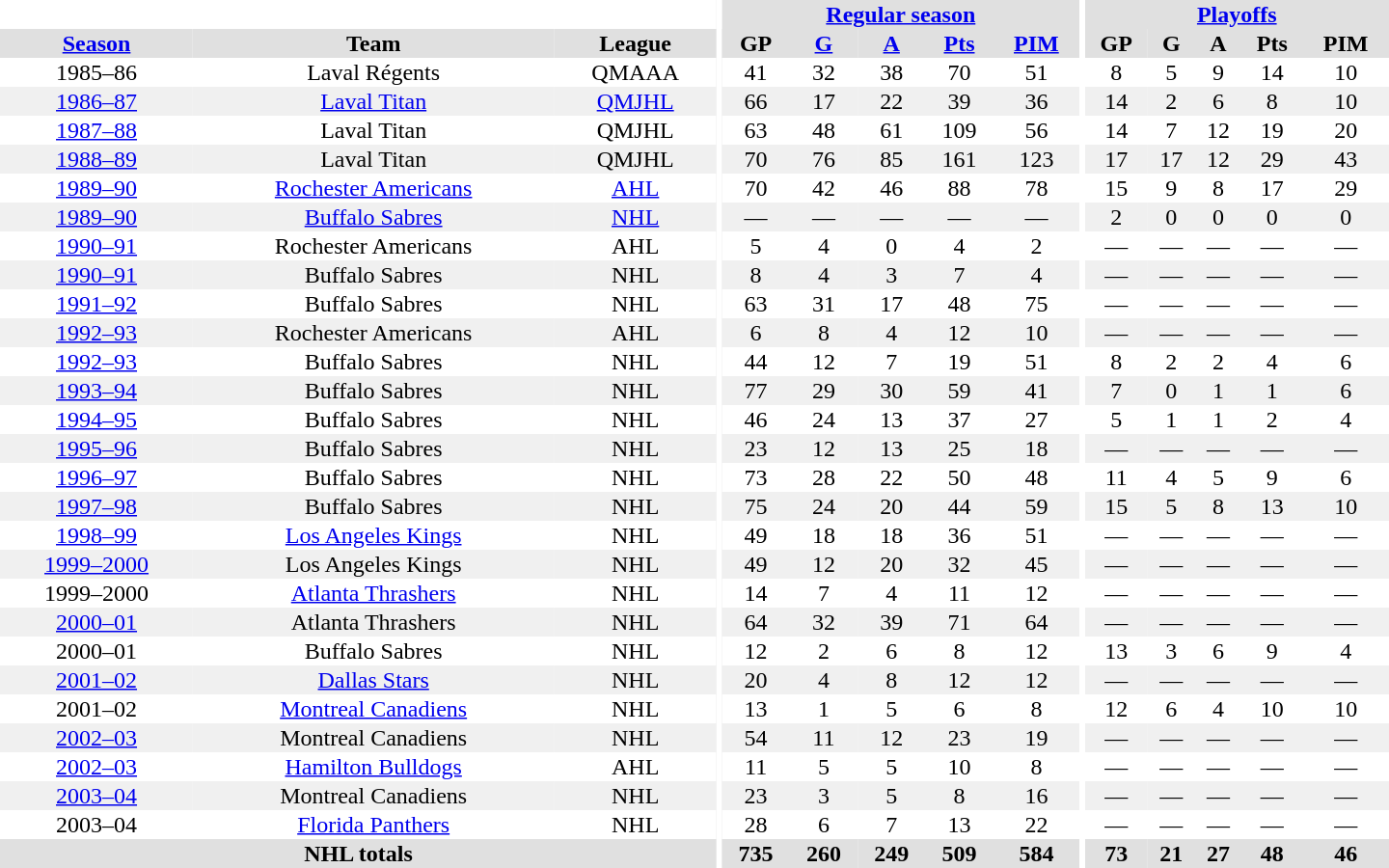<table border="0" cellpadding="1" cellspacing="0" style="text-align:center; width:60em">
<tr bgcolor="#e0e0e0">
<th colspan="3" bgcolor="#ffffff"></th>
<th rowspan="99" bgcolor="#ffffff"></th>
<th colspan="5"><a href='#'>Regular season</a></th>
<th rowspan="99" bgcolor="#ffffff"></th>
<th colspan="5"><a href='#'>Playoffs</a></th>
</tr>
<tr bgcolor="#e0e0e0">
<th><a href='#'>Season</a></th>
<th>Team</th>
<th>League</th>
<th>GP</th>
<th><a href='#'>G</a></th>
<th><a href='#'>A</a></th>
<th><a href='#'>Pts</a></th>
<th><a href='#'>PIM</a></th>
<th>GP</th>
<th>G</th>
<th>A</th>
<th>Pts</th>
<th>PIM</th>
</tr>
<tr>
<td>1985–86</td>
<td>Laval Régents</td>
<td>QMAAA</td>
<td>41</td>
<td>32</td>
<td>38</td>
<td>70</td>
<td>51</td>
<td>8</td>
<td>5</td>
<td>9</td>
<td>14</td>
<td>10</td>
</tr>
<tr bgcolor="#f0f0f0">
<td><a href='#'>1986–87</a></td>
<td><a href='#'>Laval Titan</a></td>
<td><a href='#'>QMJHL</a></td>
<td>66</td>
<td>17</td>
<td>22</td>
<td>39</td>
<td>36</td>
<td>14</td>
<td>2</td>
<td>6</td>
<td>8</td>
<td>10</td>
</tr>
<tr>
<td><a href='#'>1987–88</a></td>
<td>Laval Titan</td>
<td>QMJHL</td>
<td>63</td>
<td>48</td>
<td>61</td>
<td>109</td>
<td>56</td>
<td>14</td>
<td>7</td>
<td>12</td>
<td>19</td>
<td>20</td>
</tr>
<tr bgcolor="#f0f0f0">
<td><a href='#'>1988–89</a></td>
<td>Laval Titan</td>
<td>QMJHL</td>
<td>70</td>
<td>76</td>
<td>85</td>
<td>161</td>
<td>123</td>
<td>17</td>
<td>17</td>
<td>12</td>
<td>29</td>
<td>43</td>
</tr>
<tr>
<td><a href='#'>1989–90</a></td>
<td><a href='#'>Rochester Americans</a></td>
<td><a href='#'>AHL</a></td>
<td>70</td>
<td>42</td>
<td>46</td>
<td>88</td>
<td>78</td>
<td>15</td>
<td>9</td>
<td>8</td>
<td>17</td>
<td>29</td>
</tr>
<tr bgcolor="#f0f0f0">
<td><a href='#'>1989–90</a></td>
<td><a href='#'>Buffalo Sabres</a></td>
<td><a href='#'>NHL</a></td>
<td>—</td>
<td>—</td>
<td>—</td>
<td>—</td>
<td>—</td>
<td>2</td>
<td>0</td>
<td>0</td>
<td>0</td>
<td>0</td>
</tr>
<tr>
<td><a href='#'>1990–91</a></td>
<td>Rochester Americans</td>
<td>AHL</td>
<td>5</td>
<td>4</td>
<td>0</td>
<td>4</td>
<td>2</td>
<td>—</td>
<td>—</td>
<td>—</td>
<td>—</td>
<td>—</td>
</tr>
<tr bgcolor="#f0f0f0">
<td><a href='#'>1990–91</a></td>
<td>Buffalo Sabres</td>
<td>NHL</td>
<td>8</td>
<td>4</td>
<td>3</td>
<td>7</td>
<td>4</td>
<td>—</td>
<td>—</td>
<td>—</td>
<td>—</td>
<td>—</td>
</tr>
<tr>
<td><a href='#'>1991–92</a></td>
<td>Buffalo Sabres</td>
<td>NHL</td>
<td>63</td>
<td>31</td>
<td>17</td>
<td>48</td>
<td>75</td>
<td>—</td>
<td>—</td>
<td>—</td>
<td>—</td>
<td>—</td>
</tr>
<tr bgcolor="#f0f0f0">
<td><a href='#'>1992–93</a></td>
<td>Rochester Americans</td>
<td>AHL</td>
<td>6</td>
<td>8</td>
<td>4</td>
<td>12</td>
<td>10</td>
<td>—</td>
<td>—</td>
<td>—</td>
<td>—</td>
<td>—</td>
</tr>
<tr>
<td><a href='#'>1992–93</a></td>
<td>Buffalo Sabres</td>
<td>NHL</td>
<td>44</td>
<td>12</td>
<td>7</td>
<td>19</td>
<td>51</td>
<td>8</td>
<td>2</td>
<td>2</td>
<td>4</td>
<td>6</td>
</tr>
<tr bgcolor="#f0f0f0">
<td><a href='#'>1993–94</a></td>
<td>Buffalo Sabres</td>
<td>NHL</td>
<td>77</td>
<td>29</td>
<td>30</td>
<td>59</td>
<td>41</td>
<td>7</td>
<td>0</td>
<td>1</td>
<td>1</td>
<td>6</td>
</tr>
<tr>
<td><a href='#'>1994–95</a></td>
<td>Buffalo Sabres</td>
<td>NHL</td>
<td>46</td>
<td>24</td>
<td>13</td>
<td>37</td>
<td>27</td>
<td>5</td>
<td>1</td>
<td>1</td>
<td>2</td>
<td>4</td>
</tr>
<tr bgcolor="#f0f0f0">
<td><a href='#'>1995–96</a></td>
<td>Buffalo Sabres</td>
<td>NHL</td>
<td>23</td>
<td>12</td>
<td>13</td>
<td>25</td>
<td>18</td>
<td>—</td>
<td>—</td>
<td>—</td>
<td>—</td>
<td>—</td>
</tr>
<tr>
<td><a href='#'>1996–97</a></td>
<td>Buffalo Sabres</td>
<td>NHL</td>
<td>73</td>
<td>28</td>
<td>22</td>
<td>50</td>
<td>48</td>
<td>11</td>
<td>4</td>
<td>5</td>
<td>9</td>
<td>6</td>
</tr>
<tr bgcolor="#f0f0f0">
<td><a href='#'>1997–98</a></td>
<td>Buffalo Sabres</td>
<td>NHL</td>
<td>75</td>
<td>24</td>
<td>20</td>
<td>44</td>
<td>59</td>
<td>15</td>
<td>5</td>
<td>8</td>
<td>13</td>
<td>10</td>
</tr>
<tr>
<td><a href='#'>1998–99</a></td>
<td><a href='#'>Los Angeles Kings</a></td>
<td>NHL</td>
<td>49</td>
<td>18</td>
<td>18</td>
<td>36</td>
<td>51</td>
<td>—</td>
<td>—</td>
<td>—</td>
<td>—</td>
<td>—</td>
</tr>
<tr bgcolor="#f0f0f0">
<td><a href='#'>1999–2000</a></td>
<td>Los Angeles Kings</td>
<td>NHL</td>
<td>49</td>
<td>12</td>
<td>20</td>
<td>32</td>
<td>45</td>
<td>—</td>
<td>—</td>
<td>—</td>
<td>—</td>
<td>—</td>
</tr>
<tr>
<td>1999–2000</td>
<td><a href='#'>Atlanta Thrashers</a></td>
<td>NHL</td>
<td>14</td>
<td>7</td>
<td>4</td>
<td>11</td>
<td>12</td>
<td>—</td>
<td>—</td>
<td>—</td>
<td>—</td>
<td>—</td>
</tr>
<tr bgcolor="#f0f0f0">
<td><a href='#'>2000–01</a></td>
<td>Atlanta Thrashers</td>
<td>NHL</td>
<td>64</td>
<td>32</td>
<td>39</td>
<td>71</td>
<td>64</td>
<td>—</td>
<td>—</td>
<td>—</td>
<td>—</td>
<td>—</td>
</tr>
<tr>
<td>2000–01</td>
<td>Buffalo Sabres</td>
<td>NHL</td>
<td>12</td>
<td>2</td>
<td>6</td>
<td>8</td>
<td>12</td>
<td>13</td>
<td>3</td>
<td>6</td>
<td>9</td>
<td>4</td>
</tr>
<tr bgcolor="#f0f0f0">
<td><a href='#'>2001–02</a></td>
<td><a href='#'>Dallas Stars</a></td>
<td>NHL</td>
<td>20</td>
<td>4</td>
<td>8</td>
<td>12</td>
<td>12</td>
<td>—</td>
<td>—</td>
<td>—</td>
<td>—</td>
<td>—</td>
</tr>
<tr>
<td>2001–02</td>
<td><a href='#'>Montreal Canadiens</a></td>
<td>NHL</td>
<td>13</td>
<td>1</td>
<td>5</td>
<td>6</td>
<td>8</td>
<td>12</td>
<td>6</td>
<td>4</td>
<td>10</td>
<td>10</td>
</tr>
<tr bgcolor="#f0f0f0">
<td><a href='#'>2002–03</a></td>
<td>Montreal Canadiens</td>
<td>NHL</td>
<td>54</td>
<td>11</td>
<td>12</td>
<td>23</td>
<td>19</td>
<td>—</td>
<td>—</td>
<td>—</td>
<td>—</td>
<td>—</td>
</tr>
<tr>
<td><a href='#'>2002–03</a></td>
<td><a href='#'>Hamilton Bulldogs</a></td>
<td>AHL</td>
<td>11</td>
<td>5</td>
<td>5</td>
<td>10</td>
<td>8</td>
<td>—</td>
<td>—</td>
<td>—</td>
<td>—</td>
<td>—</td>
</tr>
<tr bgcolor="#f0f0f0">
<td><a href='#'>2003–04</a></td>
<td>Montreal Canadiens</td>
<td>NHL</td>
<td>23</td>
<td>3</td>
<td>5</td>
<td>8</td>
<td>16</td>
<td>—</td>
<td>—</td>
<td>—</td>
<td>—</td>
<td>—</td>
</tr>
<tr>
<td>2003–04</td>
<td><a href='#'>Florida Panthers</a></td>
<td>NHL</td>
<td>28</td>
<td>6</td>
<td>7</td>
<td>13</td>
<td>22</td>
<td>—</td>
<td>—</td>
<td>—</td>
<td>—</td>
<td>—</td>
</tr>
<tr bgcolor="#e0e0e0">
<th colspan="3">NHL totals</th>
<th>735</th>
<th>260</th>
<th>249</th>
<th>509</th>
<th>584</th>
<th>73</th>
<th>21</th>
<th>27</th>
<th>48</th>
<th>46</th>
</tr>
</table>
